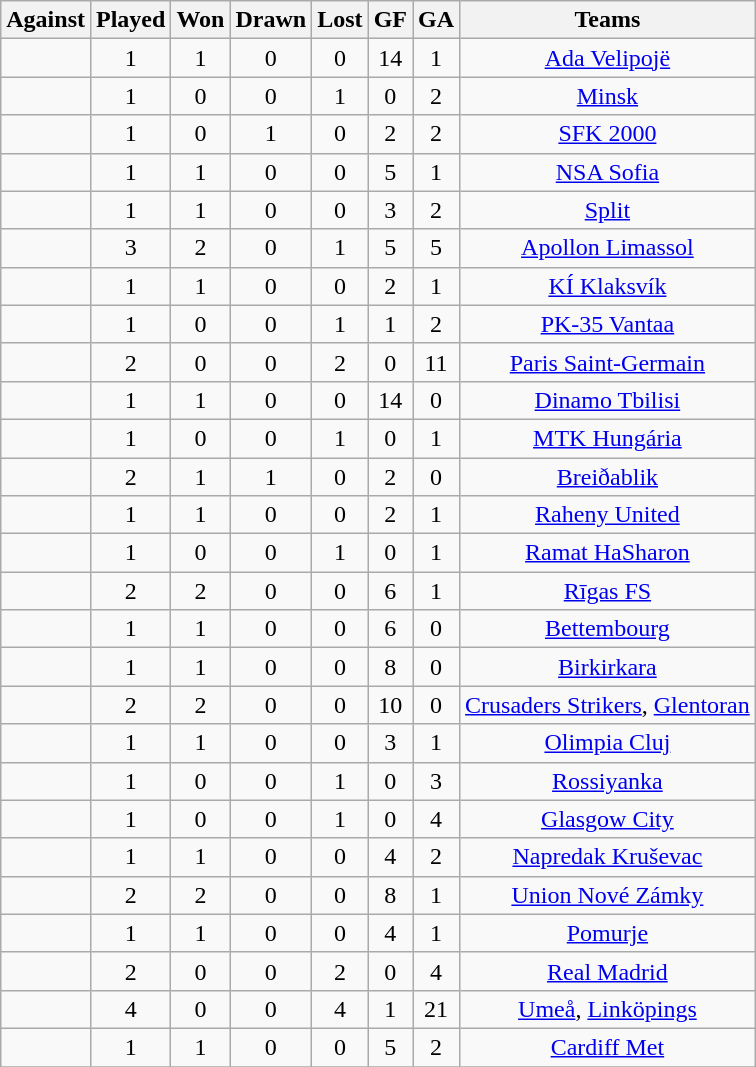<table class="wikitable sortable" style="font-size:100%; text-align:center;">
<tr>
<th>Against</th>
<th>Played</th>
<th>Won</th>
<th>Drawn</th>
<th>Lost</th>
<th>GF</th>
<th>GA</th>
<th>Teams</th>
</tr>
<tr>
<td style="text-align:left;"></td>
<td>1</td>
<td>1</td>
<td>0</td>
<td>0</td>
<td>14</td>
<td>1</td>
<td><a href='#'>Ada Velipojë</a></td>
</tr>
<tr>
<td style="text-align:left;"></td>
<td>1</td>
<td>0</td>
<td>0</td>
<td>1</td>
<td>0</td>
<td>2</td>
<td><a href='#'>Minsk</a></td>
</tr>
<tr>
<td style="text-align:left;"></td>
<td>1</td>
<td>0</td>
<td>1</td>
<td>0</td>
<td>2</td>
<td>2</td>
<td><a href='#'>SFK 2000</a></td>
</tr>
<tr>
<td style="text-align:left;"></td>
<td>1</td>
<td>1</td>
<td>0</td>
<td>0</td>
<td>5</td>
<td>1</td>
<td><a href='#'>NSA Sofia</a></td>
</tr>
<tr>
<td style="text-align:left;"></td>
<td>1</td>
<td>1</td>
<td>0</td>
<td>0</td>
<td>3</td>
<td>2</td>
<td><a href='#'>Split</a></td>
</tr>
<tr>
<td style="text-align:left;"></td>
<td>3</td>
<td>2</td>
<td>0</td>
<td>1</td>
<td>5</td>
<td>5</td>
<td><a href='#'>Apollon Limassol</a></td>
</tr>
<tr>
<td style="text-align:left;"></td>
<td>1</td>
<td>1</td>
<td>0</td>
<td>0</td>
<td>2</td>
<td>1</td>
<td><a href='#'>KÍ Klaksvík</a></td>
</tr>
<tr>
<td style="text-align:left;"></td>
<td>1</td>
<td>0</td>
<td>0</td>
<td>1</td>
<td>1</td>
<td>2</td>
<td><a href='#'>PK-35 Vantaa</a></td>
</tr>
<tr>
<td style="text-align:left;"></td>
<td>2</td>
<td>0</td>
<td>0</td>
<td>2</td>
<td>0</td>
<td>11</td>
<td><a href='#'>Paris Saint-Germain</a></td>
</tr>
<tr>
<td style="text-align:left;"></td>
<td>1</td>
<td>1</td>
<td>0</td>
<td>0</td>
<td>14</td>
<td>0</td>
<td><a href='#'>Dinamo Tbilisi</a></td>
</tr>
<tr>
<td style="text-align:left;"></td>
<td>1</td>
<td>0</td>
<td>0</td>
<td>1</td>
<td>0</td>
<td>1</td>
<td><a href='#'>MTK Hungária</a></td>
</tr>
<tr>
<td style="text-align:left;"></td>
<td>2</td>
<td>1</td>
<td>1</td>
<td>0</td>
<td>2</td>
<td>0</td>
<td><a href='#'>Breiðablik</a></td>
</tr>
<tr>
<td style="text-align:left;"></td>
<td>1</td>
<td>1</td>
<td>0</td>
<td>0</td>
<td>2</td>
<td>1</td>
<td><a href='#'>Raheny United</a></td>
</tr>
<tr>
<td style="text-align:left;"></td>
<td>1</td>
<td>0</td>
<td>0</td>
<td>1</td>
<td>0</td>
<td>1</td>
<td><a href='#'>Ramat HaSharon</a></td>
</tr>
<tr>
<td style="text-align:left;"></td>
<td>2</td>
<td>2</td>
<td>0</td>
<td>0</td>
<td>6</td>
<td>1</td>
<td><a href='#'>Rīgas FS</a></td>
</tr>
<tr>
<td style="text-align:left;"></td>
<td>1</td>
<td>1</td>
<td>0</td>
<td>0</td>
<td>6</td>
<td>0</td>
<td><a href='#'>Bettembourg</a></td>
</tr>
<tr>
<td style="text-align:left;"></td>
<td>1</td>
<td>1</td>
<td>0</td>
<td>0</td>
<td>8</td>
<td>0</td>
<td><a href='#'>Birkirkara</a></td>
</tr>
<tr>
<td style="text-align:left;"></td>
<td>2</td>
<td>2</td>
<td>0</td>
<td>0</td>
<td>10</td>
<td>0</td>
<td><a href='#'>Crusaders Strikers</a>, <a href='#'>Glentoran</a></td>
</tr>
<tr>
<td style="text-align:left;"></td>
<td>1</td>
<td>1</td>
<td>0</td>
<td>0</td>
<td>3</td>
<td>1</td>
<td><a href='#'>Olimpia Cluj</a></td>
</tr>
<tr>
<td style="text-align:left;"></td>
<td>1</td>
<td>0</td>
<td>0</td>
<td>1</td>
<td>0</td>
<td>3</td>
<td><a href='#'>Rossiyanka</a></td>
</tr>
<tr>
<td style="text-align:left;"></td>
<td>1</td>
<td>0</td>
<td>0</td>
<td>1</td>
<td>0</td>
<td>4</td>
<td><a href='#'>Glasgow City</a></td>
</tr>
<tr>
<td style="text-align:left;"></td>
<td>1</td>
<td>1</td>
<td>0</td>
<td>0</td>
<td>4</td>
<td>2</td>
<td><a href='#'>Napredak Kruševac</a></td>
</tr>
<tr>
<td style="text-align:left;"></td>
<td>2</td>
<td>2</td>
<td>0</td>
<td>0</td>
<td>8</td>
<td>1</td>
<td><a href='#'>Union Nové Zámky</a></td>
</tr>
<tr>
<td style="text-align:left;"></td>
<td>1</td>
<td>1</td>
<td>0</td>
<td>0</td>
<td>4</td>
<td>1</td>
<td><a href='#'>Pomurje</a></td>
</tr>
<tr>
<td style="text-align:left;"></td>
<td>2</td>
<td>0</td>
<td>0</td>
<td>2</td>
<td>0</td>
<td>4</td>
<td><a href='#'>Real Madrid</a></td>
</tr>
<tr>
<td style="text-align:left;"></td>
<td>4</td>
<td>0</td>
<td>0</td>
<td>4</td>
<td>1</td>
<td>21</td>
<td><a href='#'>Umeå</a>, <a href='#'>Linköpings</a></td>
</tr>
<tr>
<td style="text-align:left;"></td>
<td>1</td>
<td>1</td>
<td>0</td>
<td>0</td>
<td>5</td>
<td>2</td>
<td><a href='#'>Cardiff Met</a></td>
</tr>
<tr>
</tr>
</table>
